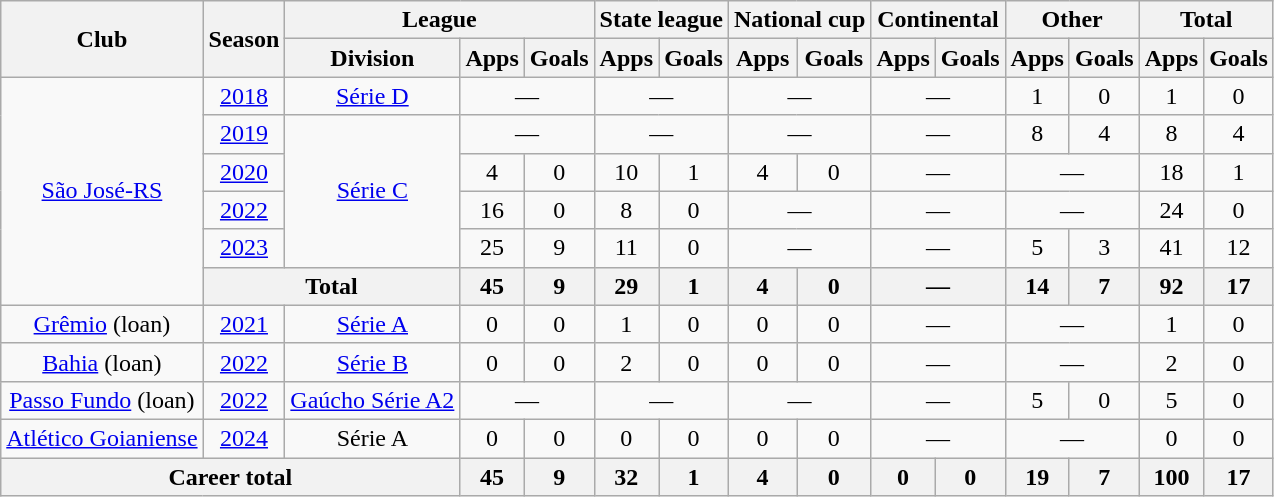<table class="wikitable" style="text-align: center">
<tr>
<th rowspan="2">Club</th>
<th rowspan="2">Season</th>
<th colspan="3">League</th>
<th colspan="2">State league</th>
<th colspan="2">National cup</th>
<th colspan="2">Continental</th>
<th colspan="2">Other</th>
<th colspan="2">Total</th>
</tr>
<tr>
<th>Division</th>
<th>Apps</th>
<th>Goals</th>
<th>Apps</th>
<th>Goals</th>
<th>Apps</th>
<th>Goals</th>
<th>Apps</th>
<th>Goals</th>
<th>Apps</th>
<th>Goals</th>
<th>Apps</th>
<th>Goals</th>
</tr>
<tr>
<td rowspan=6><a href='#'>São José-RS</a></td>
<td><a href='#'>2018</a></td>
<td><a href='#'>Série D</a></td>
<td colspan="2">—</td>
<td colspan="2">—</td>
<td colspan="2">—</td>
<td colspan="2">—</td>
<td>1</td>
<td>0</td>
<td>1</td>
<td>0</td>
</tr>
<tr>
<td><a href='#'>2019</a></td>
<td rowspan=4><a href='#'>Série C</a></td>
<td colspan="2">—</td>
<td colspan="2">—</td>
<td colspan="2">—</td>
<td colspan="2">—</td>
<td>8</td>
<td>4</td>
<td>8</td>
<td>4</td>
</tr>
<tr>
<td><a href='#'>2020</a></td>
<td>4</td>
<td>0</td>
<td>10</td>
<td>1</td>
<td>4</td>
<td>0</td>
<td colspan="2">—</td>
<td colspan="2">—</td>
<td>18</td>
<td>1</td>
</tr>
<tr>
<td><a href='#'>2022</a></td>
<td>16</td>
<td>0</td>
<td>8</td>
<td>0</td>
<td colspan="2">—</td>
<td colspan="2">—</td>
<td colspan="2">—</td>
<td>24</td>
<td>0</td>
</tr>
<tr>
<td><a href='#'>2023</a></td>
<td>25</td>
<td>9</td>
<td>11</td>
<td>0</td>
<td colspan="2">—</td>
<td colspan="2">—</td>
<td>5</td>
<td>3</td>
<td>41</td>
<td>12</td>
</tr>
<tr>
<th colspan=2>Total</th>
<th>45</th>
<th>9</th>
<th>29</th>
<th>1</th>
<th>4</th>
<th>0</th>
<th colspan="2">—</th>
<th>14</th>
<th>7</th>
<th>92</th>
<th>17</th>
</tr>
<tr>
<td><a href='#'>Grêmio</a> (loan)</td>
<td><a href='#'>2021</a></td>
<td><a href='#'>Série A</a></td>
<td>0</td>
<td>0</td>
<td>1</td>
<td>0</td>
<td>0</td>
<td>0</td>
<td colspan="2">—</td>
<td colspan="2">—</td>
<td>1</td>
<td>0</td>
</tr>
<tr>
<td><a href='#'>Bahia</a> (loan)</td>
<td><a href='#'>2022</a></td>
<td><a href='#'>Série B</a></td>
<td>0</td>
<td>0</td>
<td>2</td>
<td>0</td>
<td>0</td>
<td>0</td>
<td colspan="2">—</td>
<td colspan="2">—</td>
<td>2</td>
<td>0</td>
</tr>
<tr>
<td><a href='#'>Passo Fundo</a> (loan)</td>
<td><a href='#'>2022</a></td>
<td><a href='#'>Gaúcho Série A2</a></td>
<td colspan="2">—</td>
<td colspan="2">—</td>
<td colspan="2">—</td>
<td colspan="2">—</td>
<td>5</td>
<td>0</td>
<td>5</td>
<td>0</td>
</tr>
<tr>
<td><a href='#'>Atlético Goianiense</a></td>
<td><a href='#'>2024</a></td>
<td>Série A</td>
<td>0</td>
<td>0</td>
<td>0</td>
<td>0</td>
<td>0</td>
<td>0</td>
<td colspan="2">—</td>
<td colspan="2">—</td>
<td>0</td>
<td>0</td>
</tr>
<tr>
<th colspan="3"><strong>Career total</strong></th>
<th>45</th>
<th>9</th>
<th>32</th>
<th>1</th>
<th>4</th>
<th>0</th>
<th>0</th>
<th>0</th>
<th>19</th>
<th>7</th>
<th>100</th>
<th>17</th>
</tr>
</table>
